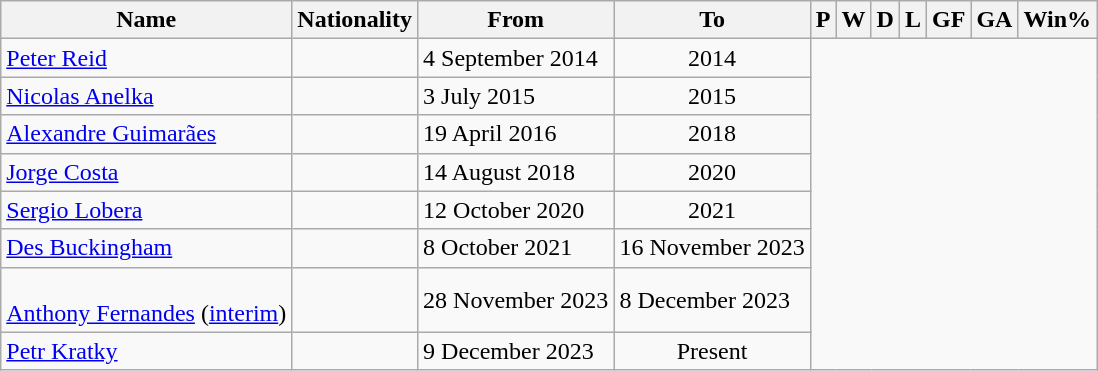<table class="wikitable plainrowheaders sortable" style="text-align:center">
<tr>
<th>Name</th>
<th>Nationality</th>
<th>From</th>
<th class="unsortable">To</th>
<th>P</th>
<th>W</th>
<th>D</th>
<th>L</th>
<th>GF</th>
<th>GA</th>
<th>Win%</th>
</tr>
<tr>
<td scope=row style=text-align:left><a href='#'>Peter Reid</a></td>
<td align=left></td>
<td align=left>4 September 2014</td>
<td align=center>2014<br></td>
</tr>
<tr>
<td scope=row style=text-align:left><a href='#'>Nicolas Anelka</a></td>
<td align=left></td>
<td align=left>3 July 2015</td>
<td align=center>2015<br></td>
</tr>
<tr>
<td scope=row style=text-align:left><a href='#'>Alexandre Guimarães</a></td>
<td align=left></td>
<td align=left>19 April 2016</td>
<td align=center>2018<br></td>
</tr>
<tr>
<td scope=row style=text-align:left><a href='#'>Jorge Costa</a></td>
<td align=left></td>
<td align=left>14 August 2018</td>
<td align=center>2020<br></td>
</tr>
<tr>
<td scope=row style=text-align:left><a href='#'>Sergio Lobera</a></td>
<td align=left></td>
<td align=left>12 October 2020</td>
<td align=center>2021<br></td>
</tr>
<tr>
<td scope=row style=text-align:left><a href='#'>Des Buckingham</a></td>
<td align=left></td>
<td align=left>8 October 2021</td>
<td align=center>16 November 2023<br></td>
</tr>
<tr>
<td scope=row style=text-align:left><br><a href='#'>Anthony Fernandes</a> (<a href='#'>interim</a>)</td>
<td align=left></td>
<td align=left>28 November 2023</td>
<td align=left>8 December 2023<br></td>
</tr>
<tr>
<td scope=row style=text-align:left><a href='#'>Petr Kratky</a></td>
<td align=left></td>
<td align=left>9 December 2023</td>
<td align=center>Present<br></td>
</tr>
</table>
